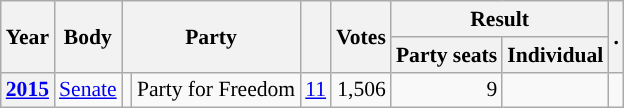<table class="wikitable plainrowheaders sortable" border=2 cellpadding=4 cellspacing=0 style="border: 1px #aaa solid; font-size: 90%; text-align:center;">
<tr>
<th scope="col" rowspan=2>Year</th>
<th scope="col" rowspan=2>Body</th>
<th scope="col" colspan=2 rowspan=2>Party</th>
<th scope="col" rowspan=2></th>
<th scope="col" rowspan=2>Votes</th>
<th scope="colgroup" colspan=2>Result</th>
<th scope="col" rowspan=2 class="unsortable">.</th>
</tr>
<tr>
<th scope="col">Party seats</th>
<th scope="col">Individual</th>
</tr>
<tr>
<th scope="row"><a href='#'>2015</a></th>
<td><a href='#'>Senate</a></td>
<td style="background-color:"></td>
<td>Party for Freedom</td>
<td style=text-align:right><a href='#'>11</a></td>
<td style=text-align:right>1,506</td>
<td style=text-align:right>9</td>
<td></td>
<td></td>
</tr>
</table>
